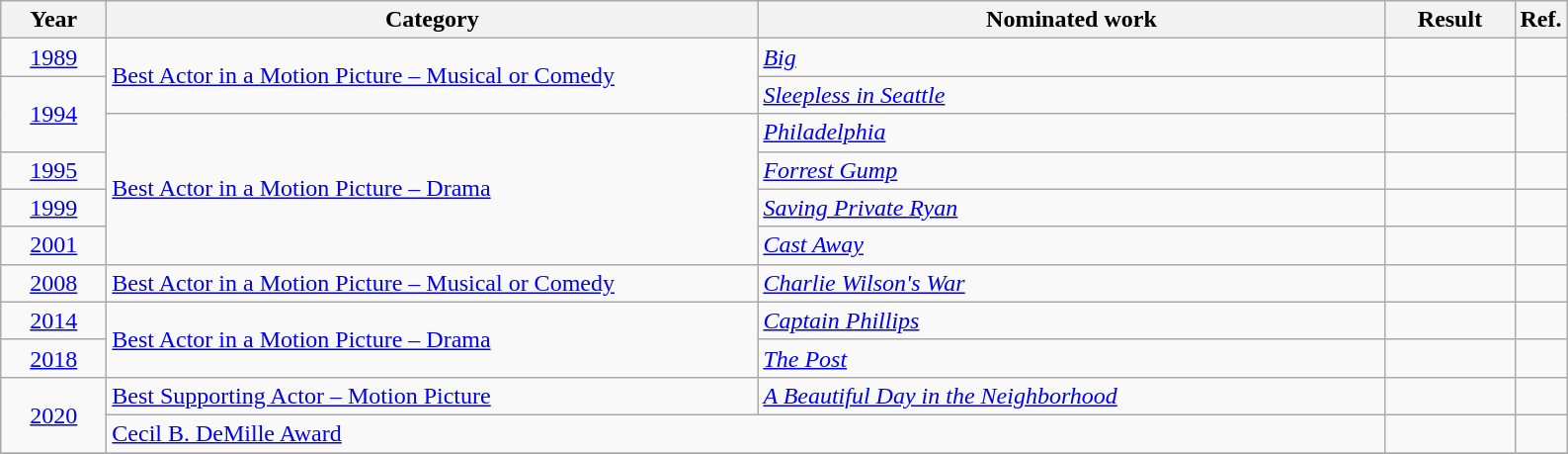<table class=wikitable>
<tr>
<th scope="col" style="width:4em;">Year</th>
<th scope="col" style="width:27em;">Category</th>
<th scope="col" style="width:26em;">Nominated work</th>
<th scope="col" style="width:5em;">Result</th>
<th>Ref.</th>
</tr>
<tr>
<td style="text-align:center;"><a href='#'>1989</a></td>
<td rowspan=2><a href='#'>Best Actor in a Motion Picture – Musical or Comedy</a></td>
<td><em><a href='#'>Big</a></em></td>
<td></td>
<td style="text-align:center;"></td>
</tr>
<tr>
<td style="text-align:center;", rowspan=2><a href='#'>1994</a></td>
<td><em><a href='#'>Sleepless in Seattle</a></em></td>
<td></td>
<td style="text-align:center;", rowspan=2></td>
</tr>
<tr>
<td rowspan="4"><a href='#'>Best Actor in a Motion Picture – Drama</a></td>
<td><em><a href='#'>Philadelphia</a></em></td>
<td></td>
</tr>
<tr>
<td style="text-align:center;"><a href='#'>1995</a></td>
<td><em><a href='#'>Forrest Gump</a></em></td>
<td></td>
<td style="text-align:center;"></td>
</tr>
<tr>
<td style="text-align:center;"><a href='#'>1999</a></td>
<td><em><a href='#'>Saving Private Ryan</a></em></td>
<td></td>
<td style="text-align:center;"></td>
</tr>
<tr>
<td style="text-align:center;"><a href='#'>2001</a></td>
<td><em><a href='#'>Cast Away</a></em></td>
<td></td>
<td style="text-align:center;"></td>
</tr>
<tr>
<td style="text-align:center;"><a href='#'>2008</a></td>
<td><a href='#'>Best Actor in a Motion Picture – Musical or Comedy</a></td>
<td><em><a href='#'>Charlie Wilson's War</a></em></td>
<td></td>
<td style="text-align:center;"></td>
</tr>
<tr>
<td style="text-align:center;"><a href='#'>2014</a></td>
<td rowspan=2><a href='#'>Best Actor in a Motion Picture – Drama</a></td>
<td><em><a href='#'>Captain Phillips</a></em></td>
<td></td>
<td style="text-align:center;"></td>
</tr>
<tr>
<td style="text-align:center;"><a href='#'>2018</a></td>
<td><em><a href='#'>The Post</a></em></td>
<td></td>
<td style="text-align:center;"></td>
</tr>
<tr>
<td style="text-align:center;", rowspan=2><a href='#'>2020</a></td>
<td><a href='#'>Best Supporting Actor – Motion Picture</a></td>
<td><em><a href='#'>A Beautiful Day in the Neighborhood</a></em></td>
<td></td>
<td style="text-align:center;"></td>
</tr>
<tr>
<td colspan=2><a href='#'>Cecil B. DeMille Award</a></td>
<td></td>
<td style="text-align:center;"></td>
</tr>
<tr>
</tr>
</table>
